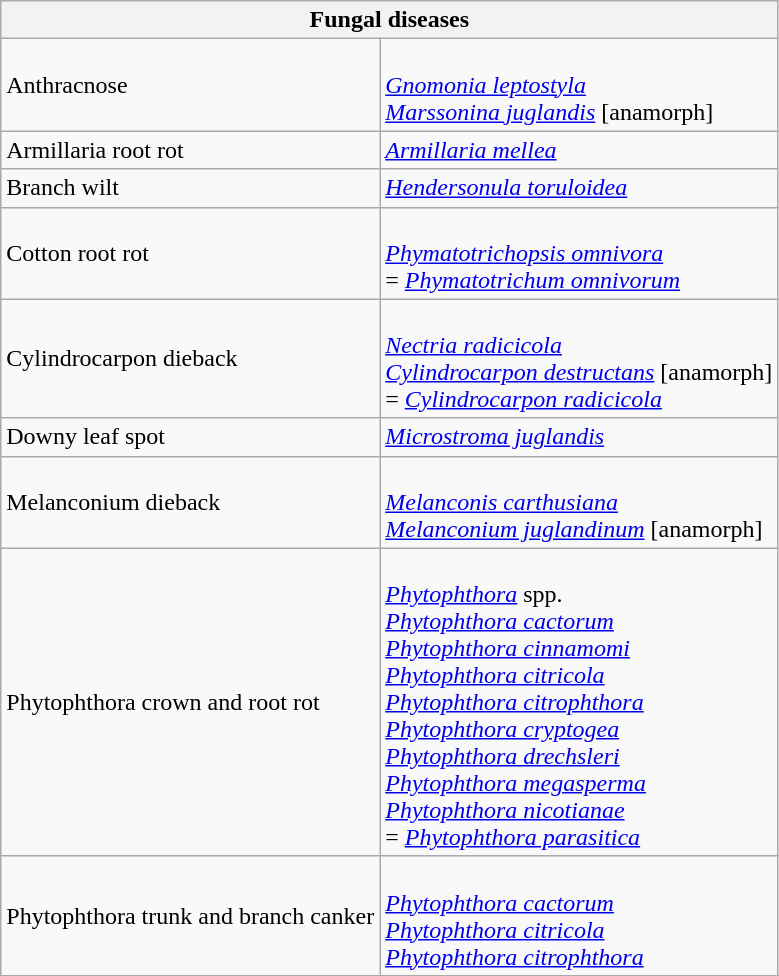<table class="wikitable" style="clear">
<tr>
<th colspan=2><strong>Fungal diseases</strong><br></th>
</tr>
<tr>
<td>Anthracnose</td>
<td><br><em><a href='#'>Gnomonia leptostyla</a></em><br>
<em><a href='#'>Marssonina juglandis</a></em> [anamorph]</td>
</tr>
<tr>
<td>Armillaria root rot</td>
<td><em><a href='#'>Armillaria mellea</a></em></td>
</tr>
<tr>
<td>Branch wilt</td>
<td><em><a href='#'>Hendersonula toruloidea</a></em></td>
</tr>
<tr>
<td>Cotton root rot</td>
<td><br><em><a href='#'>Phymatotrichopsis omnivora</a></em> <br>= <em><a href='#'>Phymatotrichum omnivorum</a></em></td>
</tr>
<tr>
<td>Cylindrocarpon dieback</td>
<td><br><em><a href='#'>Nectria radicicola</a></em><br><em><a href='#'>Cylindrocarpon destructans</a></em> [anamorph] <br>= <em><a href='#'>Cylindrocarpon radicicola</a></em></td>
</tr>
<tr>
<td>Downy leaf spot</td>
<td><em><a href='#'>Microstroma juglandis</a></em></td>
</tr>
<tr>
<td>Melanconium dieback</td>
<td><br><em><a href='#'>Melanconis carthusiana</a></em><br>
<em><a href='#'>Melanconium juglandinum</a></em> [anamorph]</td>
</tr>
<tr>
<td>Phytophthora crown and root rot</td>
<td><br><em><a href='#'>Phytophthora</a></em> spp.<br> 
<em><a href='#'>Phytophthora cactorum</a></em><br>
<em><a href='#'>Phytophthora cinnamomi</a></em><br>
<em><a href='#'>Phytophthora citricola</a></em><br>
<em><a href='#'>Phytophthora citrophthora</a></em><br>
<em><a href='#'>Phytophthora cryptogea</a></em><br>
<em><a href='#'>Phytophthora drechsleri</a></em><br>
<em><a href='#'>Phytophthora megasperma</a></em><br>
<em><a href='#'>Phytophthora nicotianae</a></em> <br>= <em><a href='#'>Phytophthora parasitica</a></em></td>
</tr>
<tr>
<td>Phytophthora trunk and branch canker</td>
<td><br><em><a href='#'>Phytophthora cactorum</a></em><br>
<em><a href='#'>Phytophthora citricola</a></em><br>
<em><a href='#'>Phytophthora citrophthora</a></em></td>
</tr>
<tr>
</tr>
</table>
